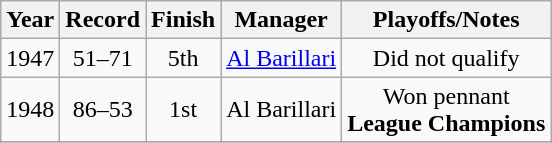<table class="wikitable" style="text-align:center">
<tr>
<th>Year</th>
<th>Record</th>
<th>Finish</th>
<th>Manager</th>
<th>Playoffs/Notes</th>
</tr>
<tr>
<td>1947</td>
<td>51–71</td>
<td>5th</td>
<td><a href='#'>Al Barillari</a></td>
<td>Did not qualify</td>
</tr>
<tr>
<td>1948</td>
<td>86–53</td>
<td>1st</td>
<td>Al Barillari</td>
<td>Won pennant<br><strong>League Champions</strong></td>
</tr>
<tr>
</tr>
</table>
